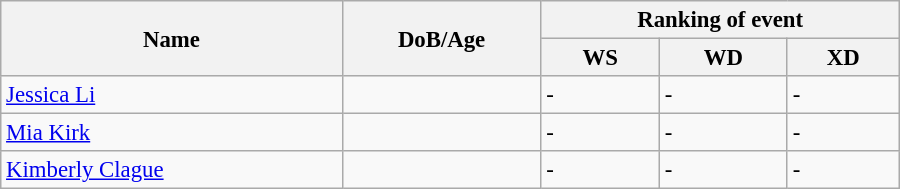<table class="wikitable" style="width:600px; font-size:95%;">
<tr>
<th rowspan="2" align="left">Name</th>
<th rowspan="2" align="left">DoB/Age</th>
<th colspan="3" align="center">Ranking of event</th>
</tr>
<tr>
<th align="center">WS</th>
<th>WD</th>
<th align="center">XD</th>
</tr>
<tr>
<td><a href='#'>Jessica Li</a></td>
<td></td>
<td>-</td>
<td>-</td>
<td>-</td>
</tr>
<tr>
<td><a href='#'>Mia Kirk</a></td>
<td></td>
<td>-</td>
<td>-</td>
<td>-</td>
</tr>
<tr>
<td><a href='#'>Kimberly Clague</a></td>
<td></td>
<td>-</td>
<td>-</td>
<td>-</td>
</tr>
</table>
